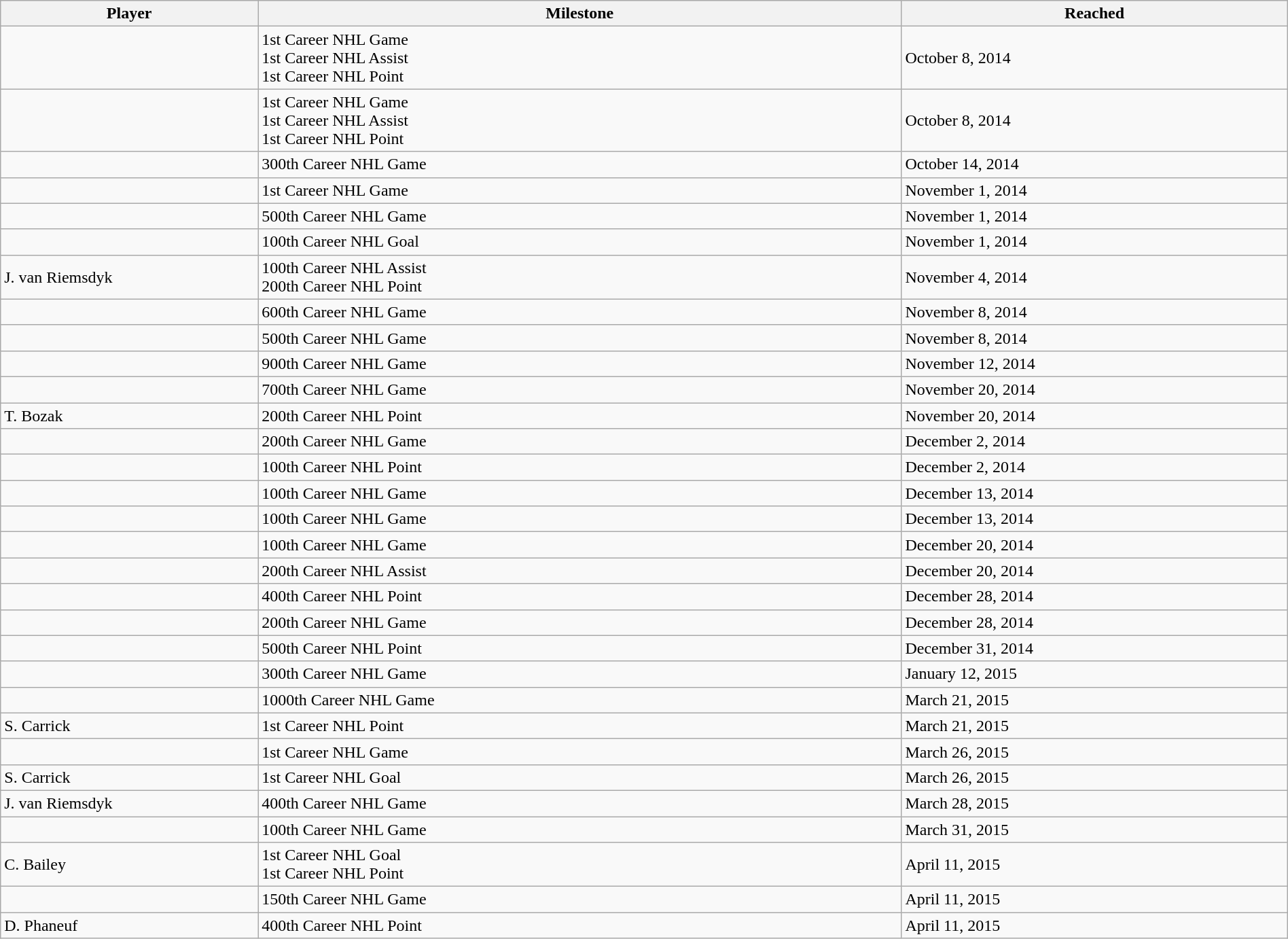<table class="wikitable sortable" style="width:100%;">
<tr align=center>
<th style="width:20%;">Player</th>
<th style="width:50%;">Milestone</th>
<th style="width:30%;" data-sort-type="date">Reached</th>
</tr>
<tr>
<td></td>
<td>1st Career NHL Game<br>1st Career NHL Assist<br>1st Career NHL Point</td>
<td>October 8, 2014</td>
</tr>
<tr>
<td></td>
<td>1st Career NHL Game<br>1st Career NHL Assist<br>1st Career NHL Point</td>
<td>October 8, 2014</td>
</tr>
<tr>
<td></td>
<td>300th Career NHL Game</td>
<td>October 14, 2014</td>
</tr>
<tr>
<td></td>
<td>1st Career NHL Game</td>
<td>November 1, 2014</td>
</tr>
<tr>
<td></td>
<td>500th Career NHL Game</td>
<td>November 1, 2014</td>
</tr>
<tr>
<td></td>
<td>100th Career NHL Goal</td>
<td>November 1, 2014</td>
</tr>
<tr>
<td>J. van Riemsdyk</td>
<td>100th Career NHL Assist<br>200th Career NHL Point</td>
<td>November 4, 2014</td>
</tr>
<tr>
<td></td>
<td>600th Career NHL Game</td>
<td>November 8, 2014</td>
</tr>
<tr>
<td></td>
<td>500th Career NHL Game</td>
<td>November 8, 2014</td>
</tr>
<tr>
<td></td>
<td>900th Career NHL Game</td>
<td>November 12, 2014</td>
</tr>
<tr>
<td></td>
<td>700th Career NHL Game</td>
<td>November 20, 2014</td>
</tr>
<tr>
<td>T. Bozak</td>
<td>200th Career NHL Point</td>
<td>November 20, 2014</td>
</tr>
<tr>
<td></td>
<td>200th Career NHL Game</td>
<td>December 2, 2014</td>
</tr>
<tr>
<td></td>
<td>100th Career NHL Point</td>
<td>December 2, 2014</td>
</tr>
<tr>
<td></td>
<td>100th Career NHL Game</td>
<td>December 13, 2014</td>
</tr>
<tr>
<td></td>
<td>100th Career NHL Game</td>
<td>December 13, 2014</td>
</tr>
<tr>
<td></td>
<td>100th Career NHL Game</td>
<td>December 20, 2014</td>
</tr>
<tr>
<td></td>
<td>200th Career NHL Assist</td>
<td>December 20, 2014</td>
</tr>
<tr>
<td></td>
<td>400th Career NHL Point</td>
<td>December 28, 2014</td>
</tr>
<tr>
<td></td>
<td>200th Career NHL Game</td>
<td>December 28, 2014</td>
</tr>
<tr>
<td></td>
<td>500th Career NHL Point</td>
<td>December 31, 2014</td>
</tr>
<tr>
<td></td>
<td>300th Career NHL Game</td>
<td>January 12, 2015</td>
</tr>
<tr>
<td></td>
<td>1000th Career NHL Game</td>
<td>March 21, 2015</td>
</tr>
<tr>
<td>S. Carrick</td>
<td>1st Career NHL Point</td>
<td>March 21, 2015</td>
</tr>
<tr>
<td></td>
<td>1st Career NHL Game</td>
<td>March 26, 2015</td>
</tr>
<tr>
<td>S. Carrick</td>
<td>1st Career NHL Goal</td>
<td>March 26, 2015</td>
</tr>
<tr>
<td>J. van Riemsdyk</td>
<td>400th Career NHL Game</td>
<td>March 28, 2015</td>
</tr>
<tr>
<td></td>
<td>100th Career NHL Game</td>
<td>March 31, 2015</td>
</tr>
<tr>
<td>C. Bailey</td>
<td>1st Career NHL Goal<br>1st Career NHL Point</td>
<td>April 11, 2015</td>
</tr>
<tr>
<td></td>
<td>150th Career NHL Game</td>
<td>April 11, 2015</td>
</tr>
<tr>
<td>D. Phaneuf</td>
<td>400th Career NHL Point</td>
<td>April 11, 2015</td>
</tr>
</table>
